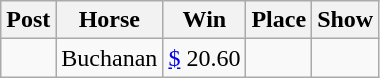<table class="wikitable" border="1">
<tr>
<th>Post</th>
<th>Horse</th>
<th>Win</th>
<th>Place</th>
<th>Show</th>
</tr>
<tr>
<td align="right"></td>
<td>Buchanan</td>
<td align="right"><a href='#'>$</a> 20.60</td>
<td align="right"></td>
<td align="right"></td>
</tr>
</table>
